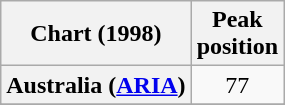<table class="wikitable sortable plainrowheaders" style="text-align:center">
<tr>
<th scope="col">Chart (1998)</th>
<th scope="col">Peak<br>position</th>
</tr>
<tr>
<th scope="row">Australia (<a href='#'>ARIA</a>)</th>
<td>77</td>
</tr>
<tr>
</tr>
<tr>
</tr>
<tr>
</tr>
</table>
